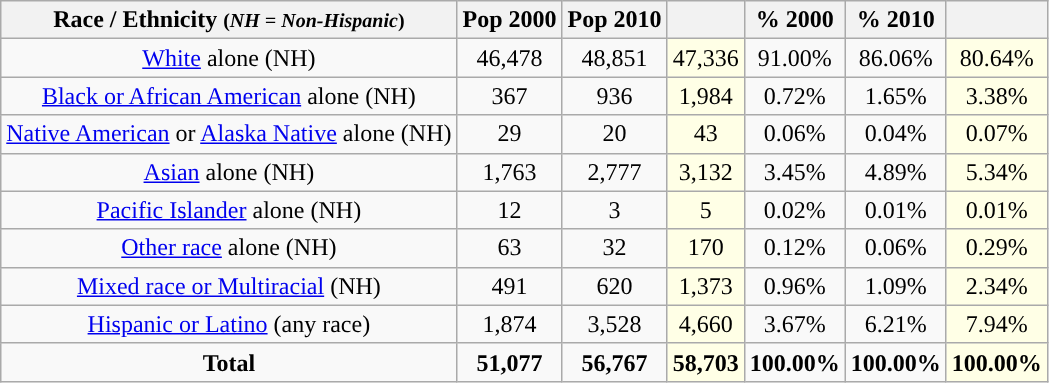<table class="wikitable" style="text-align:center;">
<tr>
<th>Race / Ethnicity <small>(<em>NH = Non-Hispanic</em>)</small></th>
<th>Pop 2000</th>
<th>Pop 2010</th>
<th></th>
<th>% 2000</th>
<th>% 2010</th>
<th></th>
</tr>
<tr>
<td><a href='#'>White</a> alone (NH)</td>
<td>46,478</td>
<td>48,851</td>
<td style='background: #ffffe6;'>47,336</td>
<td>91.00%</td>
<td>86.06%</td>
<td style='background: #ffffe6;'>80.64%</td>
</tr>
<tr>
<td><a href='#'>Black or African American</a> alone (NH)</td>
<td>367</td>
<td>936</td>
<td style='background: #ffffe6;'>1,984</td>
<td>0.72%</td>
<td>1.65%</td>
<td style='background: #ffffe6;'>3.38%</td>
</tr>
<tr>
<td><a href='#'>Native American</a> or <a href='#'>Alaska Native</a> alone (NH)</td>
<td>29</td>
<td>20</td>
<td style='background: #ffffe6;'>43</td>
<td>0.06%</td>
<td>0.04%</td>
<td style='background: #ffffe6;'>0.07%</td>
</tr>
<tr>
<td><a href='#'>Asian</a> alone (NH)</td>
<td>1,763</td>
<td>2,777</td>
<td style='background: #ffffe6;'>3,132</td>
<td>3.45%</td>
<td>4.89%</td>
<td style='background: #ffffe6;'>5.34%</td>
</tr>
<tr>
<td><a href='#'>Pacific Islander</a> alone (NH)</td>
<td>12</td>
<td>3</td>
<td style='background: #ffffe6;'>5</td>
<td>0.02%</td>
<td>0.01%</td>
<td style='background: #ffffe6;'>0.01%</td>
</tr>
<tr>
<td><a href='#'>Other race</a> alone (NH)</td>
<td>63</td>
<td>32</td>
<td style='background: #ffffe6;'>170</td>
<td>0.12%</td>
<td>0.06%</td>
<td style='background: #ffffe6;'>0.29%</td>
</tr>
<tr>
<td><a href='#'>Mixed race or Multiracial</a> (NH)</td>
<td>491</td>
<td>620</td>
<td style='background: #ffffe6;'>1,373</td>
<td>0.96%</td>
<td>1.09%</td>
<td style='background: #ffffe6;'>2.34%</td>
</tr>
<tr>
<td><a href='#'>Hispanic or Latino</a> (any race)</td>
<td>1,874</td>
<td>3,528</td>
<td style='background: #ffffe6;'>4,660</td>
<td>3.67%</td>
<td>6.21%</td>
<td style='background: #ffffe6;'>7.94%</td>
</tr>
<tr>
<td><strong>Total</strong></td>
<td><strong>51,077</strong></td>
<td><strong>56,767</strong></td>
<td style='background: #ffffe6;'><strong>58,703</strong></td>
<td><strong>100.00%</strong></td>
<td><strong>100.00%</strong></td>
<td style='background: #ffffe6;'><strong>100.00%</strong></td>
</tr>
</table>
